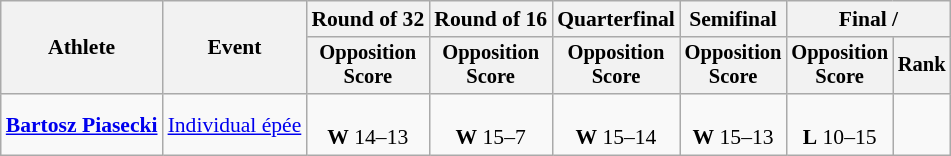<table class="wikitable" style="font-size:90%">
<tr>
<th rowspan=2>Athlete</th>
<th rowspan=2>Event</th>
<th>Round of 32</th>
<th>Round of 16</th>
<th>Quarterfinal</th>
<th>Semifinal</th>
<th colspan=2>Final / </th>
</tr>
<tr style="font-size:95%">
<th>Opposition <br> Score</th>
<th>Opposition <br> Score</th>
<th>Opposition <br> Score</th>
<th>Opposition <br> Score</th>
<th>Opposition <br> Score</th>
<th>Rank</th>
</tr>
<tr align=center>
<td align=left><strong><a href='#'>Bartosz Piasecki</a></strong></td>
<td align=left><a href='#'>Individual épée</a></td>
<td><br><strong>W</strong> 14–13</td>
<td><br><strong>W</strong> 15–7</td>
<td><br> <strong>W</strong> 15–14</td>
<td><br> <strong>W</strong> 15–13</td>
<td><br> <strong>L</strong> 10–15</td>
<td></td>
</tr>
</table>
